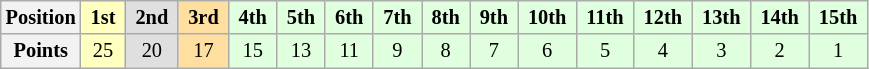<table class="wikitable" style="font-size:85%; text-align:center">
<tr>
<th>Position</th>
<td style="background:#FFFFBF;"> <strong>1st</strong> </td>
<td style="background:#DFDFDF;"> <strong>2nd</strong> </td>
<td style="background:#FFDF9F;"> <strong>3rd</strong> </td>
<td style="background:#DFFFDF;"> <strong>4th</strong> </td>
<td style="background:#DFFFDF;"> <strong>5th</strong> </td>
<td style="background:#DFFFDF;"> <strong>6th</strong> </td>
<td style="background:#DFFFDF;"> <strong>7th</strong> </td>
<td style="background:#DFFFDF;"> <strong>8th</strong> </td>
<td style="background:#DFFFDF;"> <strong>9th</strong> </td>
<td style="background:#DFFFDF;"> <strong>10th</strong> </td>
<td style="background:#DFFFDF;"> <strong>11th</strong> </td>
<td style="background:#DFFFDF;"> <strong>12th</strong> </td>
<td style="background:#DFFFDF;"> <strong>13th</strong> </td>
<td style="background:#DFFFDF;"> <strong>14th</strong> </td>
<td style="background:#DFFFDF;"> <strong>15th</strong> </td>
</tr>
<tr>
<th>Points</th>
<td style="background:#FFFFBF;">25</td>
<td style="background:#DFDFDF;">20</td>
<td style="background:#FFDF9F;">17</td>
<td style="background:#DFFFDF;">15</td>
<td style="background:#DFFFDF;">13</td>
<td style="background:#DFFFDF;">11</td>
<td style="background:#DFFFDF;">9</td>
<td style="background:#DFFFDF;">8</td>
<td style="background:#DFFFDF;">7</td>
<td style="background:#DFFFDF;">6</td>
<td style="background:#DFFFDF;">5</td>
<td style="background:#DFFFDF;">4</td>
<td style="background:#DFFFDF;">3</td>
<td style="background:#DFFFDF;">2</td>
<td style="background:#DFFFDF;">1</td>
</tr>
</table>
